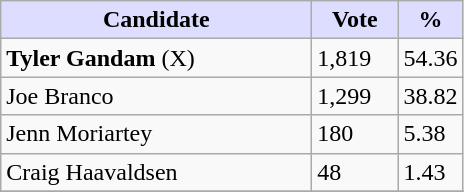<table class="wikitable">
<tr>
<th style="background:#ddf; width:200px;">Candidate</th>
<th style="background:#ddf; width:50px;">Vote</th>
<th style="background:#ddf; width:30px;">%</th>
</tr>
<tr>
<td><strong>Tyler Gandam</strong> (X)</td>
<td>1,819</td>
<td>54.36</td>
</tr>
<tr>
<td>Joe Branco</td>
<td>1,299</td>
<td>38.82</td>
</tr>
<tr>
<td>Jenn Moriartey</td>
<td>180</td>
<td>5.38</td>
</tr>
<tr>
<td>Craig Haavaldsen</td>
<td>48</td>
<td>1.43</td>
</tr>
<tr>
</tr>
</table>
